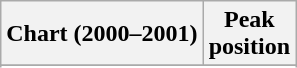<table class="wikitable sortable plainrowheaders"  style="text-align:center">
<tr>
<th scope="col">Chart (2000–2001)</th>
<th scope="col">Peak<br>position</th>
</tr>
<tr>
</tr>
<tr>
</tr>
<tr>
</tr>
<tr>
</tr>
</table>
